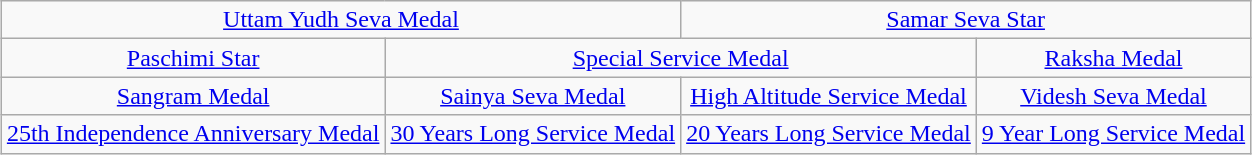<table class="wikitable" style="margin:1em auto; text-align:center;">
<tr>
<td colspan="2"><a href='#'>Uttam Yudh Seva Medal</a></td>
<td colspan="2"><a href='#'>Samar Seva Star</a></td>
</tr>
<tr>
<td colspan="1"><a href='#'>Paschimi Star</a></td>
<td colspan="2"><a href='#'>Special Service Medal</a></td>
<td colspan="1"><a href='#'>Raksha Medal</a></td>
</tr>
<tr>
<td><a href='#'>Sangram Medal</a></td>
<td><a href='#'>Sainya Seva Medal</a></td>
<td><a href='#'>High Altitude Service Medal</a></td>
<td><a href='#'>Videsh Seva Medal</a></td>
</tr>
<tr>
<td><a href='#'>25th Independence Anniversary Medal</a></td>
<td><a href='#'>30 Years Long Service Medal</a></td>
<td><a href='#'>20 Years Long Service Medal</a></td>
<td><a href='#'>9 Year Long Service Medal</a></td>
</tr>
</table>
